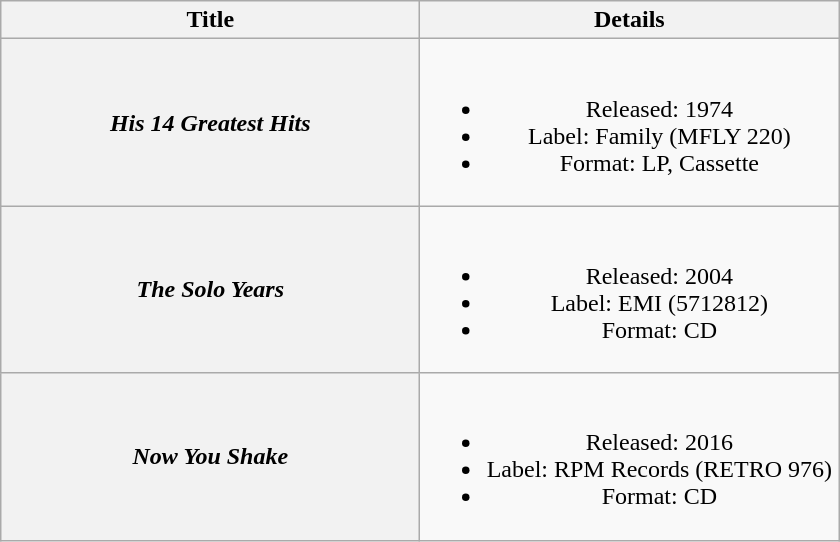<table class="wikitable plainrowheaders" style="text-align:center;" border="1">
<tr>
<th scope="col" style="width:17em;">Title</th>
<th scope="col" style="width:17em;">Details</th>
</tr>
<tr>
<th scope="row"><em>His 14 Greatest Hits</em></th>
<td><br><ul><li>Released: 1974</li><li>Label: Family	(MFLY 220)</li><li>Format: LP, Cassette</li></ul></td>
</tr>
<tr>
<th scope="row"><em>The Solo Years</em></th>
<td><br><ul><li>Released: 2004</li><li>Label: EMI (5712812)</li><li>Format: CD</li></ul></td>
</tr>
<tr>
<th scope="row"><em>Now You Shake</em></th>
<td><br><ul><li>Released: 2016</li><li>Label: RPM Records (RETRO 976)</li><li>Format: CD</li></ul></td>
</tr>
</table>
